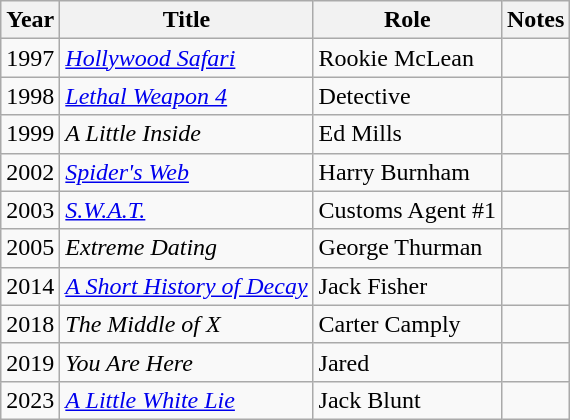<table class="wikitable sortable">
<tr>
<th>Year</th>
<th>Title</th>
<th>Role</th>
<th>Notes</th>
</tr>
<tr>
<td>1997</td>
<td><em><a href='#'>Hollywood Safari</a></em></td>
<td>Rookie McLean</td>
<td></td>
</tr>
<tr>
<td>1998</td>
<td><em><a href='#'>Lethal Weapon 4</a></em></td>
<td>Detective</td>
<td></td>
</tr>
<tr>
<td>1999</td>
<td><em>A Little Inside</em></td>
<td>Ed Mills</td>
<td></td>
</tr>
<tr>
<td>2002</td>
<td><a href='#'><em>Spider's Web</em></a></td>
<td>Harry Burnham</td>
<td></td>
</tr>
<tr>
<td>2003</td>
<td><a href='#'><em>S.W.A.T.</em></a></td>
<td>Customs Agent #1</td>
<td></td>
</tr>
<tr>
<td>2005</td>
<td><em>Extreme Dating</em></td>
<td>George Thurman</td>
<td></td>
</tr>
<tr>
<td>2014</td>
<td><a href='#'><em>A Short History of Decay</em></a></td>
<td>Jack Fisher</td>
<td></td>
</tr>
<tr>
<td>2018</td>
<td><em>The Middle of X</em></td>
<td>Carter Camply</td>
<td></td>
</tr>
<tr>
<td>2019</td>
<td><em>You Are Here</em></td>
<td>Jared</td>
<td></td>
</tr>
<tr>
<td>2023</td>
<td><em><a href='#'>A Little White Lie</a></em></td>
<td>Jack Blunt</td>
<td></td>
</tr>
</table>
